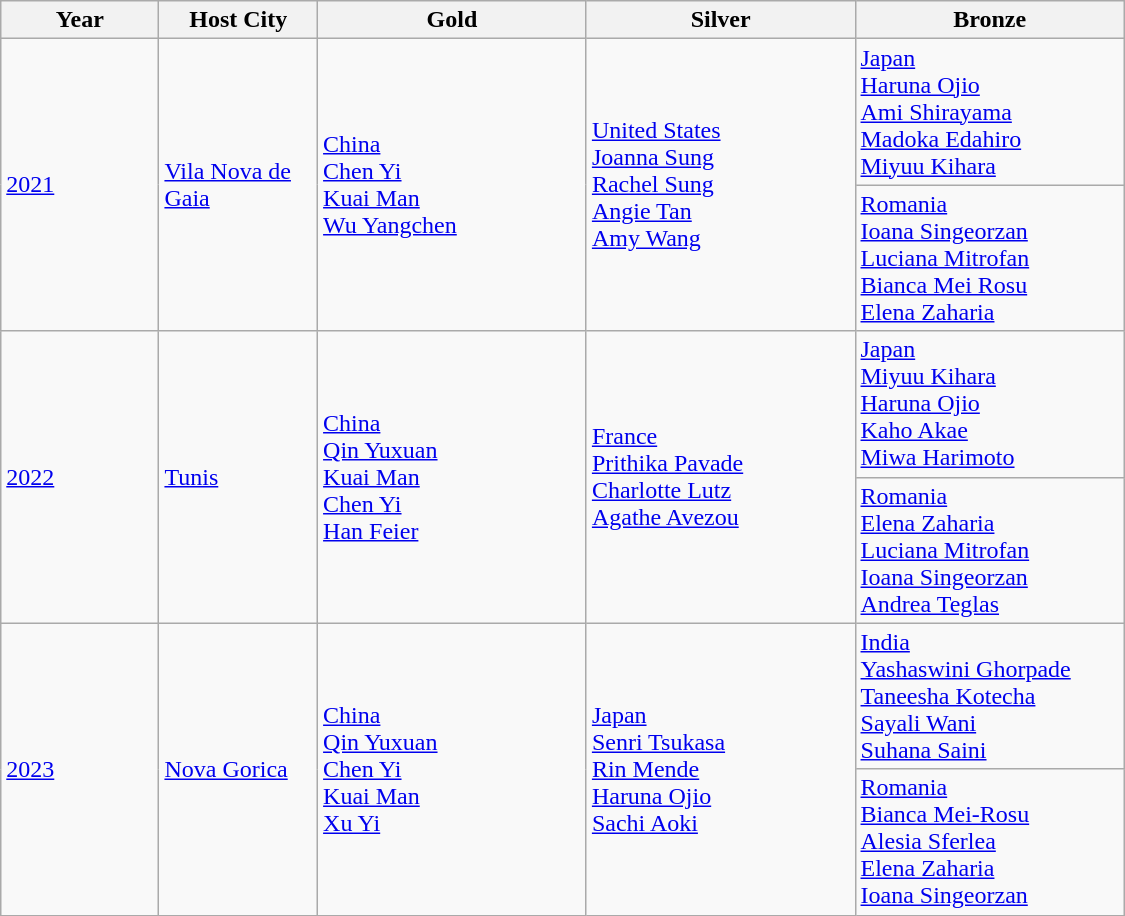<table class="wikitable" style="text-align: left; width: 750px;">
<tr>
<th width="100">Year</th>
<th width="100">Host City</th>
<th width="175">Gold</th>
<th width="175">Silver</th>
<th width="175">Bronze</th>
</tr>
<tr>
<td rowspan="2"><a href='#'>2021</a></td>
<td rowspan="2"><a href='#'>Vila Nova de Gaia</a></td>
<td rowspan="2"> <a href='#'>China</a><br><a href='#'>Chen Yi</a><br><a href='#'>Kuai Man</a><br><a href='#'>Wu Yangchen</a></td>
<td rowspan="2"> <a href='#'>United States</a><br><a href='#'>Joanna Sung</a><br><a href='#'>Rachel Sung</a><br><a href='#'>Angie Tan</a><br><a href='#'>Amy Wang</a></td>
<td> <a href='#'>Japan</a><br><a href='#'>Haruna Ojio</a><br><a href='#'>Ami Shirayama</a><br><a href='#'>Madoka Edahiro</a><br><a href='#'>Miyuu Kihara</a></td>
</tr>
<tr>
<td> <a href='#'>Romania</a><br><a href='#'>Ioana Singeorzan</a><br><a href='#'>Luciana Mitrofan</a><br><a href='#'>Bianca Mei Rosu</a><br><a href='#'>Elena Zaharia</a></td>
</tr>
<tr>
<td rowspan="2"><a href='#'>2022</a></td>
<td rowspan="2"><a href='#'>Tunis</a></td>
<td rowspan="2"> <a href='#'>China</a><br><a href='#'>Qin Yuxuan</a><br><a href='#'>Kuai Man</a><br><a href='#'>Chen Yi</a><br><a href='#'>Han Feier</a></td>
<td rowspan="2"> <a href='#'>France</a><br><a href='#'>Prithika Pavade</a><br><a href='#'>Charlotte Lutz</a><br><a href='#'>Agathe Avezou</a></td>
<td> <a href='#'>Japan</a><br><a href='#'>Miyuu Kihara</a><br><a href='#'>Haruna Ojio</a><br><a href='#'>Kaho Akae</a><br><a href='#'>Miwa Harimoto</a></td>
</tr>
<tr>
<td> <a href='#'>Romania</a><br><a href='#'>Elena Zaharia</a><br><a href='#'>Luciana Mitrofan</a><br><a href='#'>Ioana Singeorzan</a><br><a href='#'>Andrea Teglas</a></td>
</tr>
<tr>
<td rowspan="2"><a href='#'>2023</a></td>
<td rowspan="2"><a href='#'>Nova Gorica</a></td>
<td rowspan=2> <a href='#'>China</a><br><a href='#'>Qin Yuxuan</a><br><a href='#'>Chen Yi</a><br><a href='#'>Kuai Man</a><br><a href='#'>Xu Yi</a></td>
<td rowspan=2> <a href='#'>Japan</a><br><a href='#'>Senri Tsukasa</a><br><a href='#'>Rin Mende</a><br><a href='#'>Haruna Ojio</a><br><a href='#'>Sachi Aoki</a></td>
<td> <a href='#'>India</a><br><a href='#'>Yashaswini Ghorpade</a><br><a href='#'>Taneesha Kotecha</a><br><a href='#'>Sayali Wani</a><br><a href='#'>Suhana Saini</a></td>
</tr>
<tr>
<td> <a href='#'>Romania</a><br><a href='#'>Bianca Mei-Rosu</a><br><a href='#'>Alesia Sferlea</a><br><a href='#'>Elena Zaharia</a><br><a href='#'>Ioana Singeorzan</a></td>
</tr>
</table>
